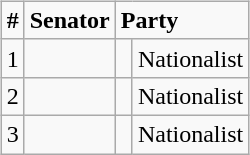<table style="width:100%;">
<tr style=vertical-align:top>
<td><br>




</td>
<td align=right><br><table class="wikitable">
<tr>
<td><strong>#</strong></td>
<td><strong>Senator</strong></td>
<td colspan="2"><strong>Party</strong></td>
</tr>
<tr>
<td>1</td>
<td></td>
<td> </td>
<td>Nationalist</td>
</tr>
<tr>
<td>2</td>
<td></td>
<td> </td>
<td>Nationalist</td>
</tr>
<tr>
<td>3</td>
<td></td>
<td> </td>
<td>Nationalist</td>
</tr>
</table>
</td>
</tr>
</table>
